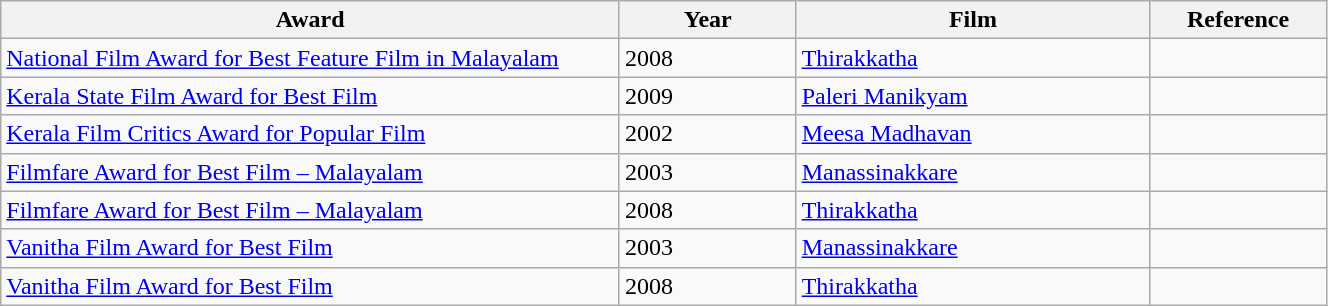<table class="wikitable plainrowheaders sortable" style="width:70%">
<tr>
<th scope="col" style="width:35%">Award</th>
<th scope="col" style="width:10%">Year</th>
<th scope="col" style="width:20%">Film</th>
<th scope="col" style="width:10%">Reference</th>
</tr>
<tr>
<td><a href='#'>National Film Award for Best Feature Film in Malayalam</a></td>
<td>2008</td>
<td><a href='#'>Thirakkatha</a></td>
<td></td>
</tr>
<tr>
<td><a href='#'>Kerala State Film Award for Best Film</a></td>
<td>2009</td>
<td><a href='#'>Paleri Manikyam</a></td>
<td></td>
</tr>
<tr>
<td><a href='#'>Kerala Film Critics Award for Popular Film</a></td>
<td>2002</td>
<td><a href='#'>Meesa Madhavan</a></td>
<td></td>
</tr>
<tr>
<td><a href='#'>Filmfare Award for Best Film – Malayalam</a></td>
<td>2003</td>
<td><a href='#'>Manassinakkare</a></td>
<td></td>
</tr>
<tr>
<td><a href='#'>Filmfare Award for Best Film – Malayalam</a></td>
<td>2008</td>
<td><a href='#'>Thirakkatha</a></td>
<td></td>
</tr>
<tr>
<td><a href='#'>Vanitha Film Award for Best Film</a></td>
<td>2003</td>
<td><a href='#'>Manassinakkare</a></td>
<td></td>
</tr>
<tr>
<td><a href='#'>Vanitha Film Award for Best Film</a></td>
<td>2008</td>
<td><a href='#'>Thirakkatha</a></td>
<td></td>
</tr>
</table>
